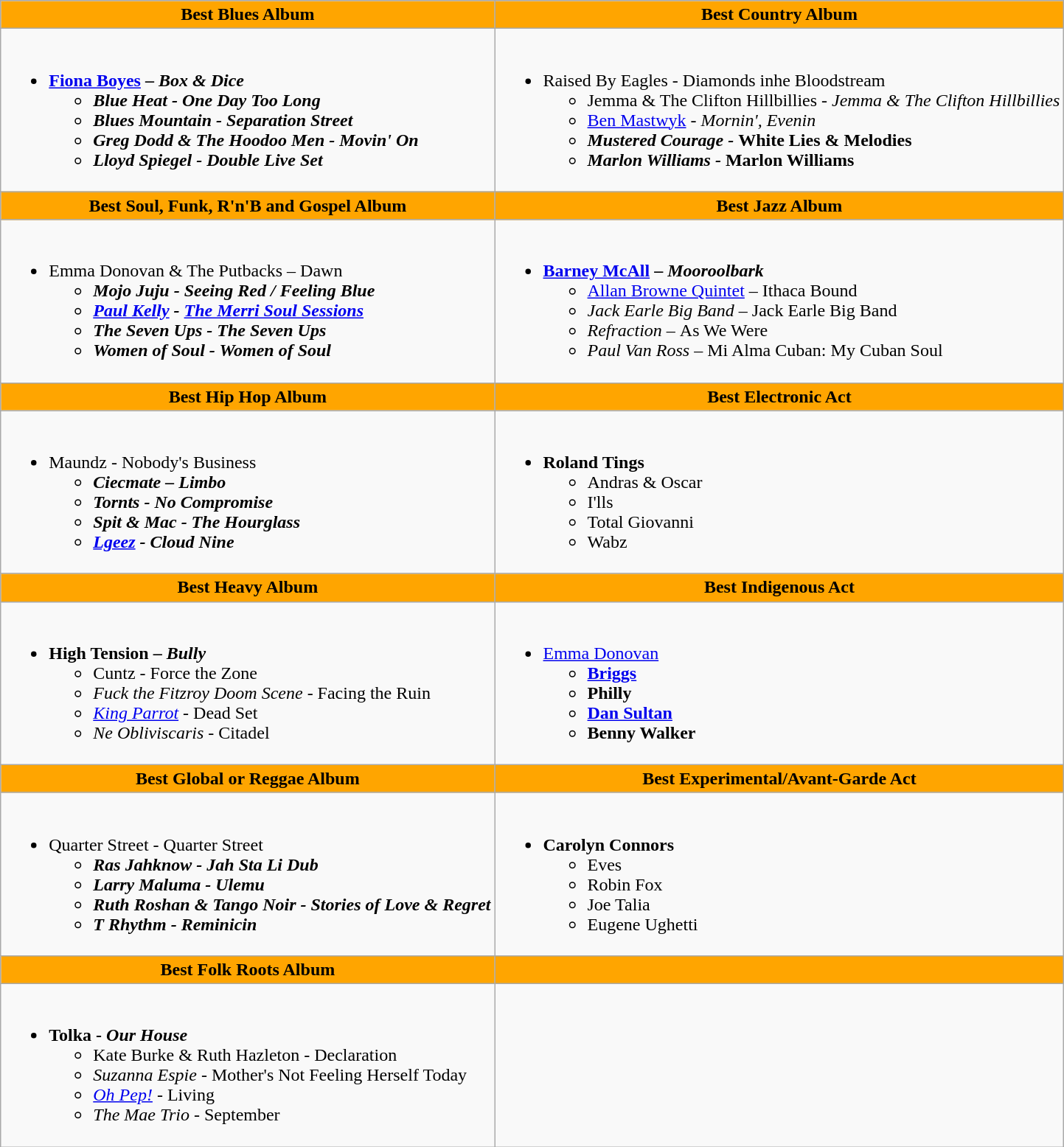<table class=wikitable style="width="100%">
<tr>
<th style="background:#FFA500; width=;"50%">Best Blues Album</th>
<th style="background:#FFA500; width=;"50%">Best Country Album</th>
</tr>
<tr>
<td><br><ul><li><strong><a href='#'>Fiona Boyes</a> – <em>Box & Dice<strong><em><ul><li>Blue Heat - </em>One Day Too Long<em></li><li>Blues Mountain - </em>Separation Street<em></li><li>Greg Dodd & The Hoodoo Men - </em>Movin' On<em></li><li>Lloyd Spiegel - </em>Double Live Set<em></li></ul></li></ul></td>
<td><br><ul><li></strong>Raised By Eagles - </em>Diamonds inhe Bloodstream</em></strong><ul><li>Jemma & The Clifton Hillbillies - <em>Jemma & The Clifton Hillbillies</em></li><li><a href='#'>Ben Mastwyk</a> - <em>Mornin', Evenin<strong></li><li>Mustered Courage - </em>White Lies & Melodies<em></li><li>Marlon Williams - </em>Marlon Williams<em></li></ul></li></ul></td>
</tr>
<tr>
<th style="background:#FFA500; width=;"50%">Best Soul, Funk, R'n'B and Gospel Album</th>
<th style="background:#FFA500; width=;"50%">Best Jazz Album</th>
</tr>
<tr>
<td><br><ul><li></strong>Emma Donovan & The Putbacks – </em>Dawn<strong><em><ul><li>Mojo Juju - <em>Seeing Red / Feeling Blue</em></li><li><a href='#'>Paul Kelly</a> - <em><a href='#'>The Merri Soul Sessions</a></em></li><li>The Seven Ups - <em>The Seven Ups</em></li><li>Women of Soul - <em>Women of Soul</em></li></ul></li></ul></td>
<td><br><ul><li><strong><a href='#'>Barney McAll</a> – <em>Mooroolbark</em></strong><ul><li><a href='#'>Allan Browne Quintet</a> – </em>Ithaca Bound<em></li><li>Jack Earle Big Band – </em>Jack Earle Big Band<em></li><li>Refraction – </em>As We Were<em></li><li>Paul Van Ross – </em>Mi Alma Cuban: My Cuban Soul<em></li></ul></li></ul></td>
</tr>
<tr>
<th style="background:#FFA500; width=;"50%">Best Hip Hop Album</th>
<th style="background:#FFA500; width=;"50%">Best Electronic Act</th>
</tr>
<tr>
<td><br><ul><li></strong>Maundz - </em>Nobody's Business<strong><em><ul><li>Ciecmate – <em>Limbo</em></li><li>Tornts - <em>No Compromise</em></li><li>Spit & Mac - <em>The Hourglass</em></li><li><a href='#'>Lgeez</a> - <em>Cloud Nine</em></li></ul></li></ul></td>
<td><br><ul><li><strong>Roland Tings</strong><ul><li>Andras & Oscar</li><li>I'lls</li><li>Total Giovanni</li><li>Wabz</li></ul></li></ul></td>
</tr>
<tr>
<th style="background:#FFA500; width=;"50%">Best Heavy Album</th>
<th style="background:#FFA500; width=;"50%">Best Indigenous Act</th>
</tr>
<tr>
<td><br><ul><li><strong>High Tension – <em>Bully</em></strong><ul><li>Cuntz - </em>Force the Zone<em></li><li>Fuck the Fitzroy Doom Scene - </em>Facing the Ruin<em></li><li><a href='#'>King Parrot</a> - </em>Dead Set<em></li><li>Ne Obliviscaris - </em>Citadel<em></li></ul></li></ul></td>
<td><br><ul><li></strong><a href='#'>Emma Donovan</a><strong><ul><li><a href='#'>Briggs</a></li><li>Philly</li><li><a href='#'>Dan Sultan</a></li><li>Benny Walker</li></ul></li></ul></td>
</tr>
<tr>
<th style="background:#FFA500; width=;"50%">Best Global or Reggae Album</th>
<th style="background:#FFA500; width=;"50%">Best Experimental/Avant-Garde Act</th>
</tr>
<tr>
<td><br><ul><li></strong>Quarter Street - </em>Quarter Street<strong><em><ul><li>Ras Jahknow - <em>Jah Sta Li Dub</em></li><li>Larry Maluma - <em>Ulemu</em></li><li>Ruth Roshan & Tango Noir - <em>Stories of Love & Regret</em></li><li>T Rhythm - <em>Reminicin</em></li></ul></li></ul></td>
<td><br><ul><li><strong>Carolyn Connors</strong><ul><li>Eves</li><li>Robin Fox</li><li>Joe Talia</li><li>Eugene Ughetti</li></ul></li></ul></td>
</tr>
<tr>
<th style="background:#FFA500; width=;"50%">Best Folk Roots Album</th>
<th style="background:#FFA500; width=;"50%"></th>
</tr>
<tr>
<td><br><ul><li><strong>Tolka - <em>Our House</em></strong><ul><li>Kate Burke & Ruth Hazleton - </em>Declaration<em></li><li>Suzanna Espie - </em>Mother's Not Feeling Herself Today<em></li><li><a href='#'>Oh Pep!</a> - </em>Living<em></li><li>The Mae Trio - </em>September<em></li></ul></li></ul></td>
<td></td>
</tr>
</table>
